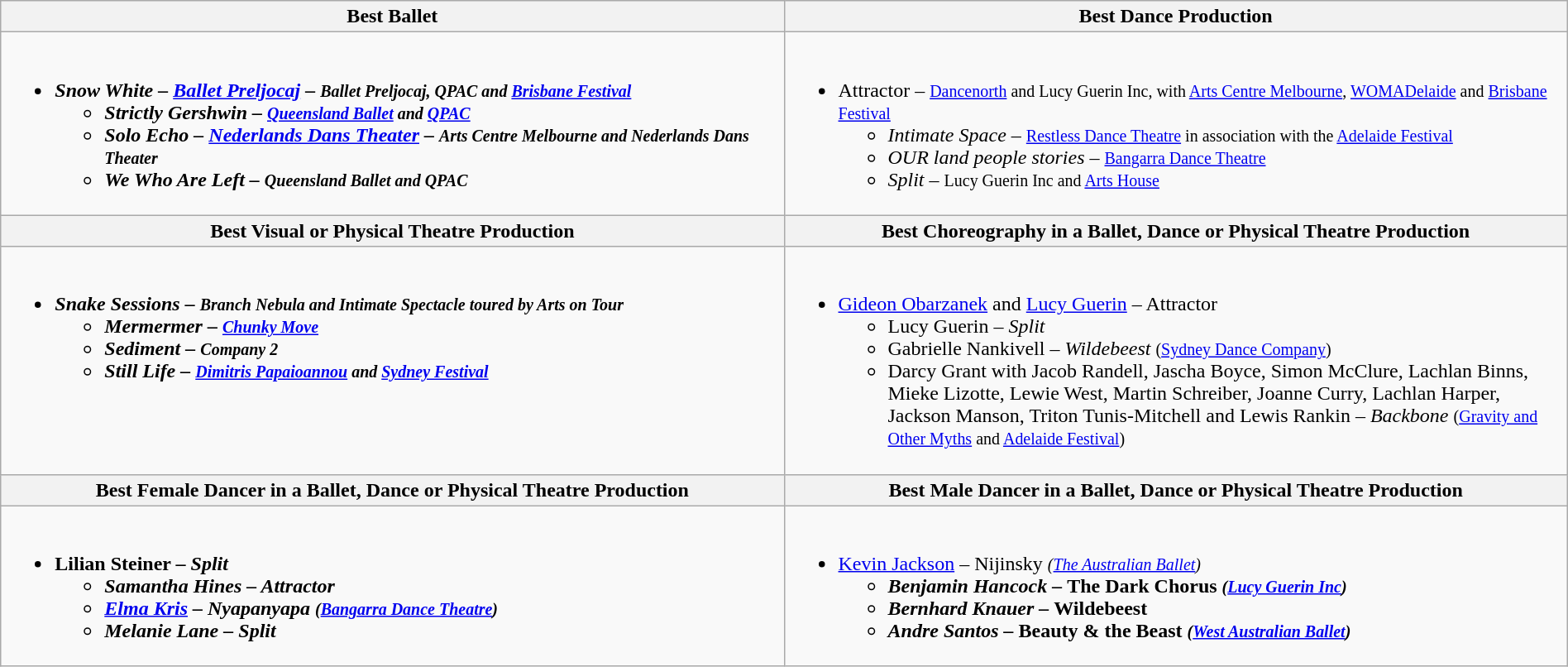<table class="wikitable" style="width:100%;">
<tr>
<th style="width:50%;">Best Ballet</th>
<th style="width:50%;">Best Dance Production</th>
</tr>
<tr>
<td valign="top"><br><ul><li><strong><em>Snow White<em> – <a href='#'>Ballet Preljocaj</a> – <small>Ballet Preljocaj, QPAC and <a href='#'>Brisbane Festival</a></small><strong><ul><li></em>Strictly Gershwin<em> – <small><a href='#'>Queensland Ballet</a> and <a href='#'>QPAC</a></small></li><li></em>Solo Echo<em> – <a href='#'>Nederlands Dans Theater</a> – <small>Arts Centre Melbourne and Nederlands Dans Theater</small></li><li></em>We Who Are Left<em> – <small>Queensland Ballet and QPAC</small></li></ul></li></ul></td>
<td valign="top"><br><ul><li></em></strong>Attractor</em> – <small><a href='#'>Dancenorth</a> and Lucy Guerin Inc, with <a href='#'>Arts Centre Melbourne</a>, <a href='#'>WOMADelaide</a> and <a href='#'>Brisbane Festival</a></small></strong><ul><li><em>Intimate Space</em> – <small><a href='#'>Restless Dance Theatre</a> in association with the <a href='#'>Adelaide Festival</a></small></li><li><em>OUR land people stories</em> – <small><a href='#'>Bangarra Dance Theatre</a></small></li><li><em>Split</em> – <small>Lucy Guerin Inc and <a href='#'>Arts House</a></small></li></ul></li></ul></td>
</tr>
<tr>
<th style="width:50%;">Best Visual or Physical Theatre Production</th>
<th style="width:50%;">Best Choreography in a Ballet, Dance or Physical Theatre Production</th>
</tr>
<tr>
<td valign="top"><br><ul><li><strong><em>Snake Sessions<em> – <small>Branch Nebula and Intimate Spectacle toured by Arts on Tour</small><strong><ul><li></em>Mermermer<em> – <small><a href='#'>Chunky Move</a></small></li><li></em>Sediment<em> – <small>Company 2</small></li><li></em>Still Life<em> – <small><a href='#'>Dimitris Papaioannou</a> and <a href='#'>Sydney Festival</a></small></li></ul></li></ul></td>
<td valign="top"><br><ul><li></strong><a href='#'>Gideon Obarzanek</a> and <a href='#'>Lucy Guerin</a> – </em>Attractor</em></strong><ul><li>Lucy Guerin – <em>Split</em></li><li>Gabrielle Nankivell – <em>Wildebeest</em> <small>(<a href='#'>Sydney Dance Company</a>)</small></li><li>Darcy Grant with Jacob Randell, Jascha Boyce, Simon McClure, Lachlan Binns, Mieke Lizotte, Lewie West, Martin Schreiber, Joanne Curry, Lachlan Harper, Jackson Manson, Triton Tunis-Mitchell and Lewis Rankin – <em>Backbone</em> <small>(<a href='#'>Gravity and Other Myths</a> and <a href='#'>Adelaide Festival</a>)</small></li></ul></li></ul></td>
</tr>
<tr>
<th style="width:50%;">Best Female Dancer in a Ballet, Dance or Physical Theatre Production</th>
<th style="width:50%;">Best Male Dancer in a Ballet, Dance or Physical Theatre Production</th>
</tr>
<tr>
<td valign="top"><br><ul><li><strong>Lilian Steiner – <em>Split<strong><em><ul><li>Samantha Hines – </em>Attractor<em></li><li><a href='#'>Elma Kris</a> – </em>Nyapanyapa<em> <small>(<a href='#'>Bangarra Dance Theatre</a>)</small></li><li>Melanie Lane – </em>Split<em></li></ul></li></ul></td>
<td valign="top"><br><ul><li></strong><a href='#'>Kevin Jackson</a> – </em>Nijinsky<em> <small>(<a href='#'>The Australian Ballet</a>)</small><strong><ul><li>Benjamin Hancock – </em>The Dark Chorus<em> <small>(<a href='#'>Lucy Guerin Inc</a>)</small></li><li>Bernhard Knauer – </em>Wildebeest<em></li><li>Andre Santos – </em>Beauty & the Beast<em> <small>(<a href='#'>West Australian Ballet</a>)</small></li></ul></li></ul></td>
</tr>
</table>
